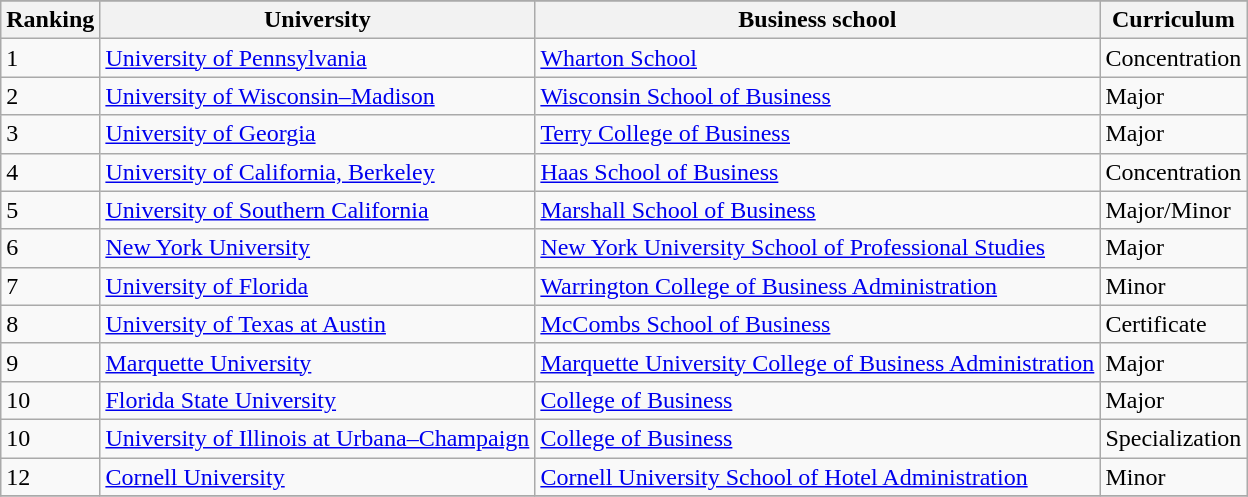<table class="wikitable sortable">
<tr>
</tr>
<tr>
<th>Ranking</th>
<th>University</th>
<th>Business school</th>
<th>Curriculum</th>
</tr>
<tr>
<td>1</td>
<td><a href='#'>University of Pennsylvania</a></td>
<td><a href='#'>Wharton School</a></td>
<td>Concentration</td>
</tr>
<tr>
<td>2</td>
<td><a href='#'>University of Wisconsin–Madison</a></td>
<td><a href='#'>Wisconsin School of Business</a></td>
<td>Major</td>
</tr>
<tr>
<td>3</td>
<td><a href='#'>University of Georgia</a></td>
<td><a href='#'>Terry College of Business</a></td>
<td>Major</td>
</tr>
<tr>
<td>4</td>
<td><a href='#'>University of California, Berkeley</a></td>
<td><a href='#'>Haas School of Business</a></td>
<td>Concentration</td>
</tr>
<tr>
<td>5</td>
<td><a href='#'>University of Southern California</a></td>
<td><a href='#'>Marshall School of Business</a></td>
<td>Major/Minor</td>
</tr>
<tr>
<td>6</td>
<td><a href='#'>New York University</a></td>
<td><a href='#'>New York University School of Professional Studies</a></td>
<td>Major</td>
</tr>
<tr>
<td>7</td>
<td><a href='#'>University of Florida</a></td>
<td><a href='#'>Warrington College of Business Administration</a></td>
<td>Minor</td>
</tr>
<tr>
<td>8</td>
<td><a href='#'>University of Texas at Austin</a></td>
<td><a href='#'>McCombs School of Business</a></td>
<td>Certificate</td>
</tr>
<tr>
<td>9</td>
<td><a href='#'>Marquette University</a></td>
<td><a href='#'>Marquette University College of Business Administration</a></td>
<td>Major</td>
</tr>
<tr>
<td>10</td>
<td><a href='#'>Florida State University</a></td>
<td><a href='#'>College of Business</a></td>
<td>Major</td>
</tr>
<tr>
<td>10</td>
<td><a href='#'>University of Illinois at Urbana–Champaign</a></td>
<td><a href='#'>College of Business</a></td>
<td>Specialization</td>
</tr>
<tr>
<td>12</td>
<td><a href='#'>Cornell University</a></td>
<td><a href='#'>Cornell University School of Hotel Administration</a></td>
<td>Minor</td>
</tr>
<tr>
</tr>
</table>
